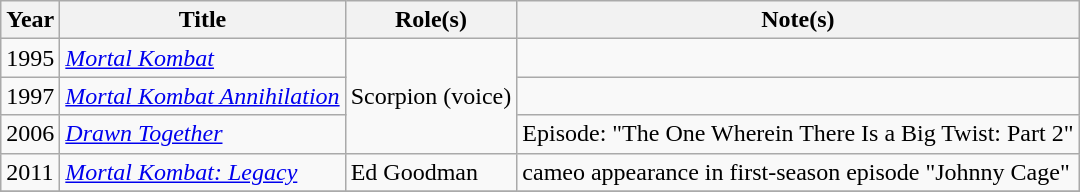<table class="wikitable sortable">
<tr>
<th>Year</th>
<th>Title</th>
<th>Role(s)</th>
<th>Note(s)</th>
</tr>
<tr>
<td>1995</td>
<td><em><a href='#'>Mortal Kombat</a></em></td>
<td rowspan=3>Scorpion (voice)</td>
<td></td>
</tr>
<tr>
<td>1997</td>
<td><em><a href='#'>Mortal Kombat Annihilation</a></em></td>
<td></td>
</tr>
<tr>
<td>2006</td>
<td><em><a href='#'>Drawn Together</a></em></td>
<td>Episode: "The One Wherein There Is a Big Twist: Part 2"</td>
</tr>
<tr>
<td>2011</td>
<td><em><a href='#'>Mortal Kombat: Legacy</a></em></td>
<td>Ed Goodman</td>
<td>cameo appearance in first-season episode "Johnny Cage"</td>
</tr>
<tr>
</tr>
</table>
